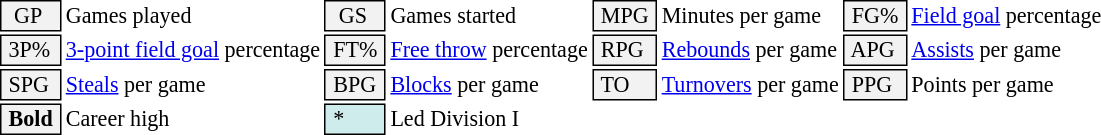<table class="toccolours" style="font-size: 92%; white-space: nowrap;">
<tr>
<td style="background-color: #F2F2F2; border: 1px solid black;">  GP</td>
<td>Games played</td>
<td style="background-color: #F2F2F2; border: 1px solid black">  GS </td>
<td>Games started</td>
<td style="background-color: #F2F2F2; border: 1px solid black"> MPG </td>
<td>Minutes per game</td>
<td style="background-color: #F2F2F2; border: 1px solid black;"> FG% </td>
<td><a href='#'>Field goal</a> percentage</td>
</tr>
<tr>
<td style="background-color: #F2F2F2; border: 1px solid black"> 3P% </td>
<td><a href='#'>3-point field goal</a> percentage</td>
<td style="background-color: #F2F2F2; border: 1px solid black"> FT% </td>
<td><a href='#'>Free throw</a> percentage</td>
<td style="background-color: #F2F2F2; border: 1px solid black;"> RPG </td>
<td><a href='#'>Rebounds</a> per game</td>
<td style="background-color: #F2F2F2; border: 1px solid black"> APG </td>
<td><a href='#'>Assists</a> per game</td>
</tr>
<tr>
<td style="background-color: #F2F2F2; border: 1px solid black"> SPG </td>
<td><a href='#'>Steals</a> per game</td>
<td style="background-color: #F2F2F2; border: 1px solid black;"> BPG </td>
<td><a href='#'>Blocks</a> per game</td>
<td style="background-color: #F2F2F2; border: 1px solid black"> TO </td>
<td><a href='#'>Turnovers</a> per game</td>
<td style="background-color: #F2F2F2; border: 1px solid black"> PPG </td>
<td>Points per game</td>
</tr>
<tr>
<td style="background-color: #F2F2F2; border: 1px solid black"> <strong>Bold</strong> </td>
<td>Career high</td>
<td style="background-color: #cfecec; border: 1px solid black"> * </td>
<td>Led Division I</td>
</tr>
</table>
